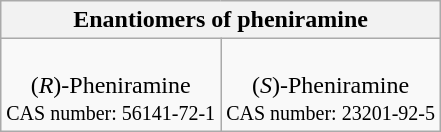<table class="wikitable" style="text-align:center">
<tr class="hintergrundfarbe6">
<th colspan="2">Enantiomers of pheniramine</th>
</tr>
<tr>
<td><br>(<em>R</em>)-Pheniramine<br><small> CAS number: 56141-72-1</small></td>
<td><br>(<em>S</em>)-Pheniramine<br><small> CAS number: 23201-92-5</small></td>
</tr>
</table>
